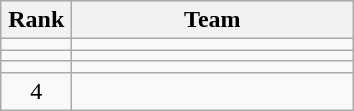<table class="wikitable" style="text-align: center;">
<tr>
<th width=40>Rank</th>
<th width=180>Team</th>
</tr>
<tr>
<td></td>
<td align=left></td>
</tr>
<tr>
<td></td>
<td align=left></td>
</tr>
<tr>
<td></td>
<td align=left></td>
</tr>
<tr>
<td>4</td>
<td align=left></td>
</tr>
</table>
